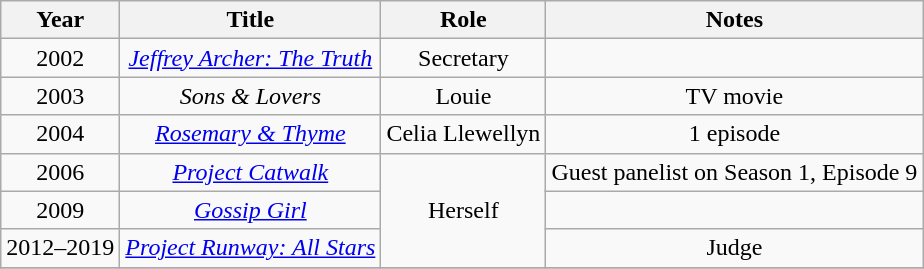<table class="wikitable plainrowheaders" style="text-align:center;">
<tr>
<th>Year</th>
<th>Title</th>
<th>Role</th>
<th>Notes</th>
</tr>
<tr>
<td>2002</td>
<td><em><a href='#'>Jeffrey Archer: The Truth</a></em></td>
<td>Secretary</td>
<td></td>
</tr>
<tr>
<td>2003</td>
<td><em>Sons & Lovers</em></td>
<td>Louie</td>
<td>TV movie</td>
</tr>
<tr>
<td>2004</td>
<td><em><a href='#'>Rosemary & Thyme</a></em></td>
<td>Celia Llewellyn</td>
<td>1 episode</td>
</tr>
<tr>
<td>2006</td>
<td><em><a href='#'>Project Catwalk</a></em></td>
<td rowspan="3">Herself</td>
<td>Guest panelist on Season 1, Episode 9</td>
</tr>
<tr>
<td>2009</td>
<td><em><a href='#'>Gossip Girl</a></em></td>
<td></td>
</tr>
<tr>
<td>2012–2019</td>
<td><em><a href='#'>Project Runway: All Stars</a></em></td>
<td>Judge</td>
</tr>
<tr>
</tr>
</table>
